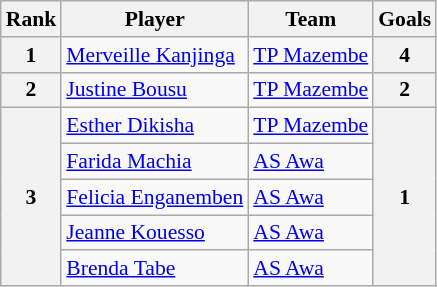<table class="wikitable" style="text-align:center; font-size:90%">
<tr>
<th>Rank</th>
<th>Player</th>
<th>Team</th>
<th>Goals</th>
</tr>
<tr>
<th>1</th>
<td align=left> <a href='#'>Merveille Kanjinga</a></td>
<td align=left> <a href='#'>TP Mazembe</a></td>
<th>4</th>
</tr>
<tr>
<th>2</th>
<td align=left> <a href='#'>Justine Bousu</a></td>
<td align=left> <a href='#'>TP Mazembe</a></td>
<th>2</th>
</tr>
<tr>
<th rowspan=5>3</th>
<td align=left> <a href='#'>Esther Dikisha</a></td>
<td align=left> <a href='#'>TP Mazembe</a></td>
<th rowspan=5>1</th>
</tr>
<tr>
<td align=left> <a href='#'>Farida Machia</a></td>
<td align=left> <a href='#'>AS Awa</a></td>
</tr>
<tr>
<td align=left> <a href='#'>Felicia Enganemben</a></td>
<td align=left> <a href='#'>AS Awa</a></td>
</tr>
<tr>
<td align=left> <a href='#'>Jeanne Kouesso</a></td>
<td align=left> <a href='#'>AS Awa</a></td>
</tr>
<tr>
<td align=left> <a href='#'>Brenda Tabe</a></td>
<td align=left> <a href='#'>AS Awa</a></td>
</tr>
</table>
